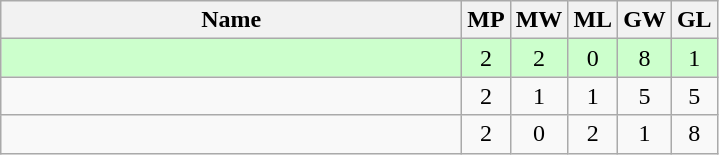<table class=wikitable style="text-align:center">
<tr>
<th width=300>Name</th>
<th width=20>MP</th>
<th width=20>MW</th>
<th width=20>ML</th>
<th width=20>GW</th>
<th width=20>GL</th>
</tr>
<tr style="background-color:#ccffcc;">
<td style="text-align:left;"><strong></strong></td>
<td>2</td>
<td>2</td>
<td>0</td>
<td>8</td>
<td>1</td>
</tr>
<tr>
<td style="text-align:left;"></td>
<td>2</td>
<td>1</td>
<td>1</td>
<td>5</td>
<td>5</td>
</tr>
<tr>
<td style="text-align:left;"></td>
<td>2</td>
<td>0</td>
<td>2</td>
<td>1</td>
<td>8</td>
</tr>
</table>
